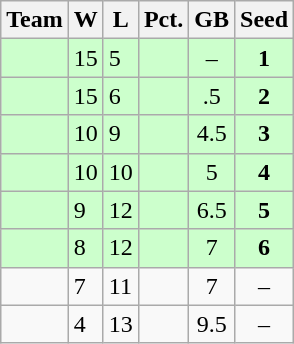<table class=wikitable>
<tr>
<th>Team</th>
<th>W</th>
<th>L</th>
<th>Pct.</th>
<th>GB</th>
<th>Seed</th>
</tr>
<tr bgcolor="#ccffcc">
<td></td>
<td>15</td>
<td>5</td>
<td></td>
<td style="text-align:center;">–</td>
<td style="text-align:center;"><strong>1</strong></td>
</tr>
<tr bgcolor="#ccffcc">
<td></td>
<td>15</td>
<td>6</td>
<td></td>
<td style="text-align:center;">.5</td>
<td style="text-align:center;"><strong>2</strong></td>
</tr>
<tr bgcolor="#ccffcc">
<td></td>
<td>10</td>
<td>9</td>
<td></td>
<td style="text-align:center;">4.5</td>
<td style="text-align:center;"><strong>3</strong></td>
</tr>
<tr bgcolor="#ccffcc">
<td></td>
<td>10</td>
<td>10</td>
<td></td>
<td style="text-align:center;">5</td>
<td style="text-align:center;"><strong>4</strong></td>
</tr>
<tr bgcolor="#ccffcc">
<td></td>
<td>9</td>
<td>12</td>
<td></td>
<td style="text-align:center;">6.5</td>
<td style="text-align:center;"><strong>5</strong></td>
</tr>
<tr bgcolor="#ccffcc">
<td></td>
<td>8</td>
<td>12</td>
<td></td>
<td style="text-align:center;">7</td>
<td style="text-align:center;"><strong>6</strong></td>
</tr>
<tr>
<td></td>
<td>7</td>
<td>11</td>
<td></td>
<td style="text-align:center;">7</td>
<td style="text-align:center;">–</td>
</tr>
<tr>
<td></td>
<td>4</td>
<td>13</td>
<td></td>
<td style="text-align:center;">9.5</td>
<td style="text-align:center;">–</td>
</tr>
</table>
